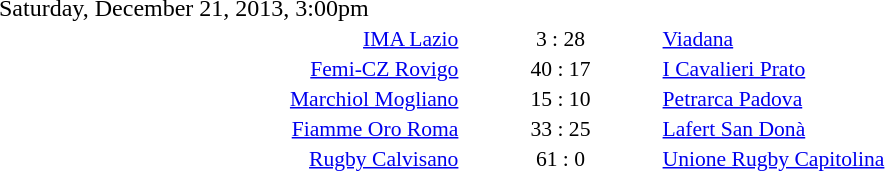<table style="width:70%;" cellspacing="1">
<tr>
<th width=35%></th>
<th width=15%></th>
<th></th>
</tr>
<tr>
<td>Saturday, December 21, 2013, 3:00pm</td>
</tr>
<tr style=font-size:90%>
<td align=right><a href='#'>IMA Lazio</a></td>
<td align=center>3 : 28</td>
<td><a href='#'>Viadana</a></td>
</tr>
<tr style=font-size:90%>
<td align=right><a href='#'>Femi-CZ Rovigo</a></td>
<td align=center>40 : 17</td>
<td><a href='#'>I Cavalieri Prato</a></td>
</tr>
<tr style=font-size:90%>
<td align=right><a href='#'>Marchiol Mogliano</a></td>
<td align=center>15 : 10</td>
<td><a href='#'>Petrarca Padova</a></td>
</tr>
<tr style=font-size:90%>
<td align=right><a href='#'>Fiamme Oro Roma</a></td>
<td align=center>33 : 25</td>
<td><a href='#'>Lafert San Donà</a></td>
</tr>
<tr style=font-size:90%>
<td align=right><a href='#'>Rugby Calvisano</a></td>
<td align=center>61 : 0</td>
<td><a href='#'>Unione Rugby Capitolina</a></td>
</tr>
</table>
